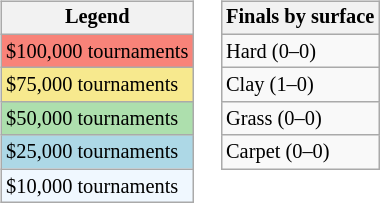<table>
<tr valign=top>
<td><br><table class=wikitable style="font-size:85%">
<tr>
<th>Legend</th>
</tr>
<tr style="background:#f88379;">
<td>$100,000 tournaments</td>
</tr>
<tr style="background:#f7e98e;">
<td>$75,000 tournaments</td>
</tr>
<tr style="background:#addfad;">
<td>$50,000 tournaments</td>
</tr>
<tr style="background:lightblue;">
<td>$25,000 tournaments</td>
</tr>
<tr style="background:#f0f8ff;">
<td>$10,000 tournaments</td>
</tr>
</table>
</td>
<td><br><table class=wikitable style="font-size:85%">
<tr>
<th>Finals by surface</th>
</tr>
<tr>
<td>Hard (0–0)</td>
</tr>
<tr>
<td>Clay (1–0)</td>
</tr>
<tr>
<td>Grass (0–0)</td>
</tr>
<tr>
<td>Carpet (0–0)</td>
</tr>
</table>
</td>
</tr>
</table>
